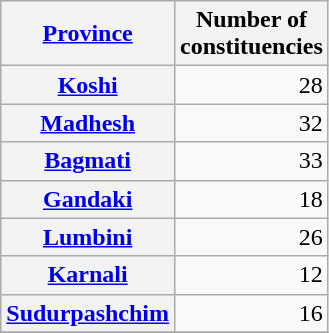<table class="wikitable sortable">
<tr>
<th scope=col><a href='#'>Province</a></th>
<th scope=col>Number of<br>constituencies</th>
</tr>
<tr>
<th scope=row><a href='#'>Koshi</a></th>
<td align=right>28</td>
</tr>
<tr>
<th scope=row><a href='#'>Madhesh</a></th>
<td align=right>32</td>
</tr>
<tr>
<th scope=row><a href='#'>Bagmati</a></th>
<td align=right>33</td>
</tr>
<tr>
<th scope=row><a href='#'>Gandaki</a></th>
<td align=right>18</td>
</tr>
<tr>
<th scope=row><a href='#'>Lumbini</a></th>
<td align=right>26</td>
</tr>
<tr>
<th scope=row><a href='#'>Karnali</a></th>
<td align=right>12</td>
</tr>
<tr>
<th scope=row><a href='#'>Sudurpashchim</a></th>
<td align=right>16</td>
</tr>
<tr>
</tr>
</table>
